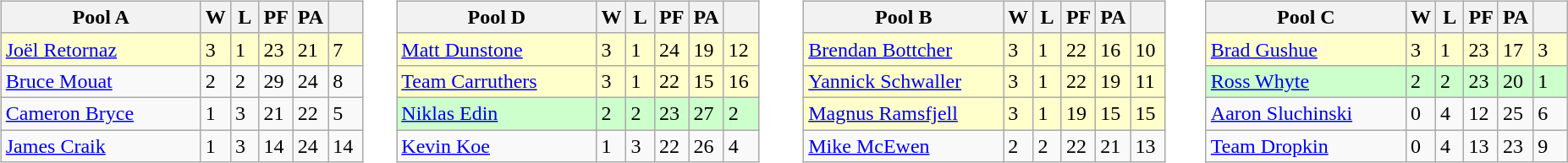<table table>
<tr>
<td valign=top width=10%><br><table class=wikitable>
<tr>
<th width=150>Pool A</th>
<th width=15>W</th>
<th width=15>L</th>
<th width=15>PF</th>
<th width=15>PA</th>
<th width=20></th>
</tr>
<tr bgcolor=#ffffcc>
<td> <a href='#'>Joël Retornaz</a></td>
<td>3</td>
<td>1</td>
<td>23</td>
<td>21</td>
<td>7</td>
</tr>
<tr>
<td> <a href='#'>Bruce Mouat</a></td>
<td>2</td>
<td>2</td>
<td>29</td>
<td>24</td>
<td>8</td>
</tr>
<tr>
<td> <a href='#'>Cameron Bryce</a></td>
<td>1</td>
<td>3</td>
<td>21</td>
<td>22</td>
<td>5</td>
</tr>
<tr>
<td> <a href='#'>James Craik</a></td>
<td>1</td>
<td>3</td>
<td>14</td>
<td>24</td>
<td>14</td>
</tr>
</table>
</td>
<td valign=top width=10%><br><table class=wikitable>
<tr>
<th width=150>Pool D</th>
<th width=15>W</th>
<th width=15>L</th>
<th width=15>PF</th>
<th width=15>PA</th>
<th width=20></th>
</tr>
<tr bgcolor=#ffffcc>
<td> <a href='#'>Matt Dunstone</a></td>
<td>3</td>
<td>1</td>
<td>24</td>
<td>19</td>
<td>12</td>
</tr>
<tr bgcolor=#ffffcc>
<td> <a href='#'>Team Carruthers</a></td>
<td>3</td>
<td>1</td>
<td>22</td>
<td>15</td>
<td>16</td>
</tr>
<tr bgcolor=#ccffcc>
<td> <a href='#'>Niklas Edin</a></td>
<td>2</td>
<td>2</td>
<td>23</td>
<td>27</td>
<td>2</td>
</tr>
<tr>
<td> <a href='#'>Kevin Koe</a></td>
<td>1</td>
<td>3</td>
<td>22</td>
<td>26</td>
<td>4</td>
</tr>
</table>
</td>
<td valign=top width=10%><br><table class=wikitable>
<tr>
<th width=150>Pool B</th>
<th width=15>W</th>
<th width=15>L</th>
<th width=15>PF</th>
<th width=15>PA</th>
<th width=20></th>
</tr>
<tr bgcolor=#ffffcc>
<td> <a href='#'>Brendan Bottcher</a></td>
<td>3</td>
<td>1</td>
<td>22</td>
<td>16</td>
<td>10</td>
</tr>
<tr bgcolor=#ffffcc>
<td> <a href='#'>Yannick Schwaller</a></td>
<td>3</td>
<td>1</td>
<td>22</td>
<td>19</td>
<td>11</td>
</tr>
<tr bgcolor=#ffffcc>
<td> <a href='#'>Magnus Ramsfjell</a></td>
<td>3</td>
<td>1</td>
<td>19</td>
<td>15</td>
<td>15</td>
</tr>
<tr>
<td> <a href='#'>Mike McEwen</a></td>
<td>2</td>
<td>2</td>
<td>22</td>
<td>21</td>
<td>13</td>
</tr>
</table>
</td>
<td valign=top width=10%><br><table class=wikitable>
<tr>
<th width=150>Pool C</th>
<th width=15>W</th>
<th width=15>L</th>
<th width=15>PF</th>
<th width=15>PA</th>
<th width=20></th>
</tr>
<tr bgcolor=#ffffcc>
<td> <a href='#'>Brad Gushue</a></td>
<td>3</td>
<td>1</td>
<td>23</td>
<td>17</td>
<td>3</td>
</tr>
<tr bgcolor=#ccffcc>
<td> <a href='#'>Ross Whyte</a></td>
<td>2</td>
<td>2</td>
<td>23</td>
<td>20</td>
<td>1</td>
</tr>
<tr>
<td> <a href='#'>Aaron Sluchinski</a></td>
<td>0</td>
<td>4</td>
<td>12</td>
<td>25</td>
<td>6</td>
</tr>
<tr>
<td> <a href='#'>Team Dropkin</a></td>
<td>0</td>
<td>4</td>
<td>13</td>
<td>23</td>
<td>9</td>
</tr>
</table>
</td>
</tr>
</table>
